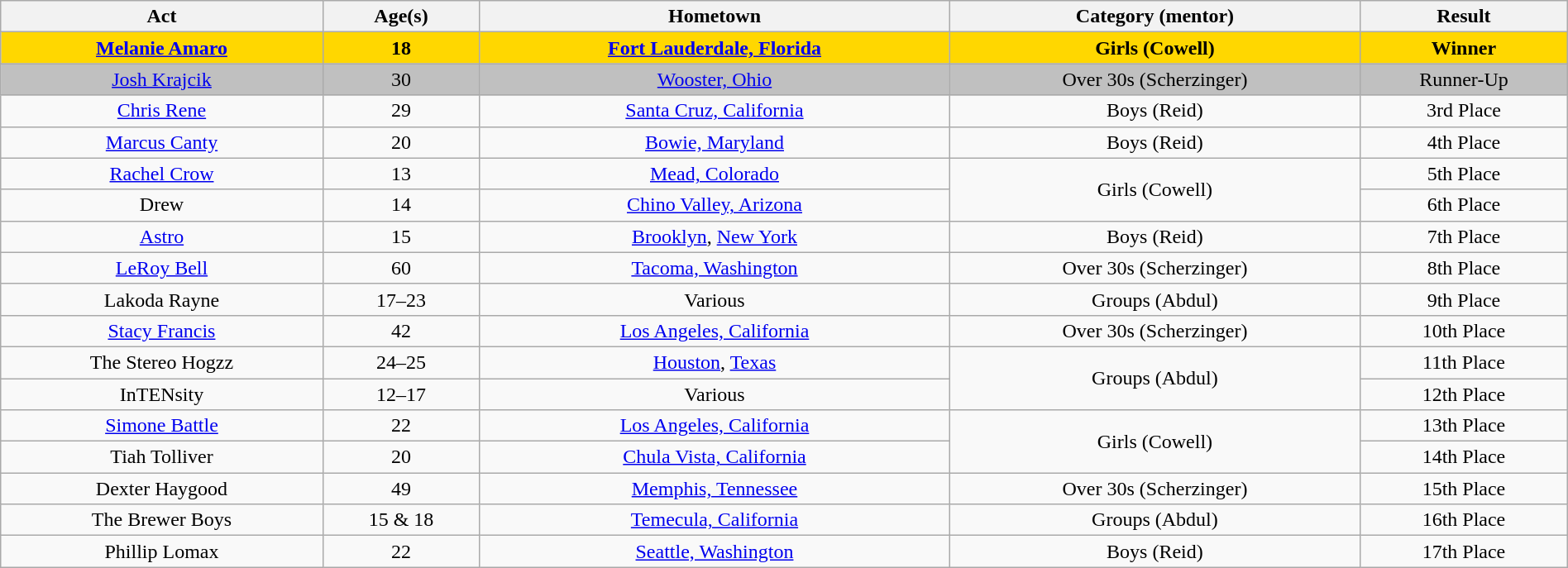<table class="wikitable sortable" style="width:100%; text-align:center;">
<tr>
<th>Act</th>
<th>Age(s)</th>
<th>Hometown</th>
<th>Category (mentor)</th>
<th>Result</th>
</tr>
<tr bgcolor=gold>
<td><strong><a href='#'>Melanie Amaro</a></strong> </td>
<td><strong>18</strong></td>
<td><strong><a href='#'>Fort Lauderdale, Florida</a></strong></td>
<td><strong>Girls (Cowell)</strong></td>
<td><strong>Winner</strong></td>
</tr>
<tr bgcolor=silver>
<td><a href='#'>Josh Krajcik</a></td>
<td>30</td>
<td><a href='#'>Wooster, Ohio</a></td>
<td>Over 30s (Scherzinger)</td>
<td>Runner-Up</td>
</tr>
<tr>
<td><a href='#'>Chris Rene</a></td>
<td>29</td>
<td><a href='#'>Santa Cruz, California</a></td>
<td>Boys (Reid)</td>
<td>3rd Place</td>
</tr>
<tr>
<td><a href='#'>Marcus Canty</a></td>
<td>20</td>
<td><a href='#'>Bowie, Maryland</a></td>
<td>Boys (Reid)</td>
<td>4th Place</td>
</tr>
<tr>
<td><a href='#'>Rachel Crow</a></td>
<td>13</td>
<td><a href='#'>Mead, Colorado</a></td>
<td rowspan=2>Girls (Cowell)</td>
<td>5th Place</td>
</tr>
<tr>
<td>Drew</td>
<td>14</td>
<td><a href='#'>Chino Valley, Arizona</a></td>
<td>6th Place</td>
</tr>
<tr>
<td><a href='#'>Astro</a></td>
<td>15</td>
<td><a href='#'>Brooklyn</a>, <a href='#'>New York</a></td>
<td>Boys (Reid)</td>
<td>7th Place</td>
</tr>
<tr>
<td><a href='#'>LeRoy Bell</a></td>
<td>60</td>
<td><a href='#'>Tacoma, Washington</a></td>
<td>Over 30s (Scherzinger)</td>
<td>8th Place</td>
</tr>
<tr>
<td>Lakoda Rayne</td>
<td>17–23</td>
<td>Various</td>
<td>Groups (Abdul)</td>
<td>9th Place</td>
</tr>
<tr>
<td><a href='#'>Stacy Francis</a></td>
<td>42</td>
<td><a href='#'>Los Angeles, California</a></td>
<td>Over 30s (Scherzinger)</td>
<td>10th Place</td>
</tr>
<tr>
<td>The Stereo Hogzz</td>
<td>24–25</td>
<td><a href='#'>Houston</a>, <a href='#'>Texas</a></td>
<td rowspan=2>Groups (Abdul)</td>
<td>11th Place</td>
</tr>
<tr>
<td>InTENsity</td>
<td>12–17</td>
<td>Various</td>
<td>12th Place</td>
</tr>
<tr>
<td><a href='#'>Simone Battle</a></td>
<td>22</td>
<td><a href='#'>Los Angeles, California</a></td>
<td rowspan=2>Girls (Cowell)</td>
<td>13th Place</td>
</tr>
<tr>
<td>Tiah Tolliver</td>
<td>20</td>
<td><a href='#'>Chula Vista, California</a></td>
<td>14th Place</td>
</tr>
<tr>
<td>Dexter Haygood</td>
<td>49</td>
<td><a href='#'>Memphis, Tennessee</a></td>
<td>Over 30s (Scherzinger)</td>
<td>15th Place</td>
</tr>
<tr>
<td>The Brewer Boys</td>
<td>15 & 18</td>
<td><a href='#'>Temecula, California</a></td>
<td>Groups (Abdul)</td>
<td>16th Place</td>
</tr>
<tr>
<td>Phillip Lomax</td>
<td>22</td>
<td><a href='#'>Seattle, Washington</a></td>
<td>Boys (Reid)</td>
<td>17th Place</td>
</tr>
</table>
